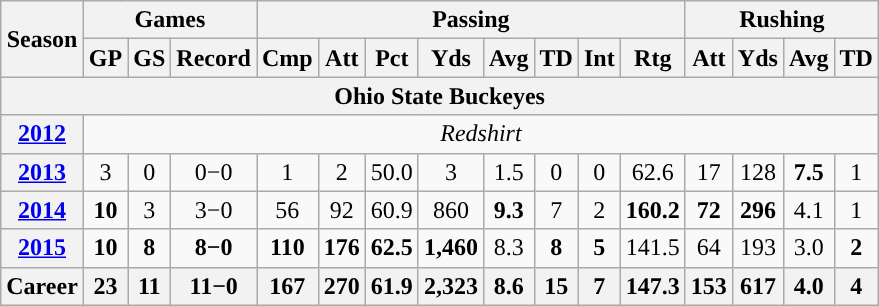<table class="wikitable" style="text-align:center;">
<tr>
<th rowspan="2">Season</th>
<th colspan="3">Games</th>
<th colspan="8">Passing</th>
<th colspan="5">Rushing</th>
</tr>
<tr>
<th>GP</th>
<th>GS</th>
<th>Record</th>
<th>Cmp</th>
<th>Att</th>
<th>Pct</th>
<th>Yds</th>
<th>Avg</th>
<th>TD</th>
<th>Int</th>
<th>Rtg</th>
<th>Att</th>
<th>Yds</th>
<th>Avg</th>
<th>TD</th>
</tr>
<tr>
<th colspan="16">Ohio State Buckeyes</th>
</tr>
<tr>
<th><a href='#'>2012</a></th>
<td colspan="15"><em>Redshirt </em></td>
</tr>
<tr>
<th><a href='#'>2013</a></th>
<td>3</td>
<td>0</td>
<td>0−0</td>
<td>1</td>
<td>2</td>
<td>50.0</td>
<td>3</td>
<td>1.5</td>
<td>0</td>
<td>0</td>
<td>62.6</td>
<td>17</td>
<td>128</td>
<td><strong>7.5</strong></td>
<td>1</td>
</tr>
<tr>
<th><a href='#'>2014</a></th>
<td><strong>10</strong></td>
<td>3</td>
<td>3−0</td>
<td>56</td>
<td>92</td>
<td>60.9</td>
<td>860</td>
<td><strong>9.3</strong></td>
<td>7</td>
<td>2</td>
<td><strong>160.2</strong></td>
<td><strong>72</strong></td>
<td><strong>296</strong></td>
<td>4.1</td>
<td>1</td>
</tr>
<tr>
<th><a href='#'>2015</a></th>
<td><strong>10</strong></td>
<td><strong>8</strong></td>
<td><strong>8−0</strong></td>
<td><strong>110</strong></td>
<td><strong>176</strong></td>
<td><strong>62.5</strong></td>
<td><strong>1,460</strong></td>
<td>8.3</td>
<td><strong>8</strong></td>
<td><strong>5</strong></td>
<td>141.5</td>
<td>64</td>
<td>193</td>
<td>3.0</td>
<td><strong>2</strong></td>
</tr>
<tr>
<th>Career</th>
<th>23</th>
<th>11</th>
<th>11−0</th>
<th>167</th>
<th>270</th>
<th>61.9</th>
<th>2,323</th>
<th>8.6</th>
<th>15</th>
<th>7</th>
<th>147.3</th>
<th>153</th>
<th>617</th>
<th>4.0</th>
<th>4</th>
</tr>
</table>
